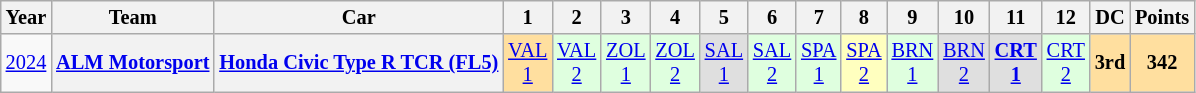<table class="wikitable" style="text-align:center; font-size:85%">
<tr>
<th>Year</th>
<th>Team</th>
<th>Car</th>
<th>1</th>
<th>2</th>
<th>3</th>
<th>4</th>
<th>5</th>
<th>6</th>
<th>7</th>
<th>8</th>
<th>9</th>
<th>10</th>
<th>11</th>
<th>12</th>
<th>DC</th>
<th>Points</th>
</tr>
<tr>
<td><a href='#'>2024</a></td>
<th><a href='#'>ALM Motorsport</a></th>
<th nowrap><a href='#'>Honda Civic Type R TCR (FL5)</a></th>
<td style="background:#FFDF9F;"><a href='#'>VAL<br>1</a><br></td>
<td style="background:#DFFFDF;"><a href='#'>VAL<br>2</a><br></td>
<td style="background:#DFFFDF;"><a href='#'>ZOL<br>1</a><br></td>
<td style="background:#DFFFDF;"><a href='#'>ZOL<br>2</a><br></td>
<td style="background:#DFDFDF;"><a href='#'>SAL<br>1</a><br></td>
<td style="background:#DFFFDF;"><a href='#'>SAL<br>2</a><br></td>
<td style="background:#DFFFDF;"><a href='#'>SPA<br>1</a><br></td>
<td style="background:#FFFFBF;"><a href='#'>SPA<br>2</a><br></td>
<td style="background:#DFFFDF"><a href='#'>BRN<br>1</a><br></td>
<td style="background:#DFDFDF"><a href='#'>BRN<br>2</a><br></td>
<td style="background:#DFDFDF"><strong><a href='#'>CRT<br>1</a></strong><br></td>
<td style="background:#DFFFDF"><a href='#'>CRT<br>2</a><br></td>
<th style="background:#FFDF9F">3rd</th>
<th style="background:#FFDF9F">342</th>
</tr>
</table>
